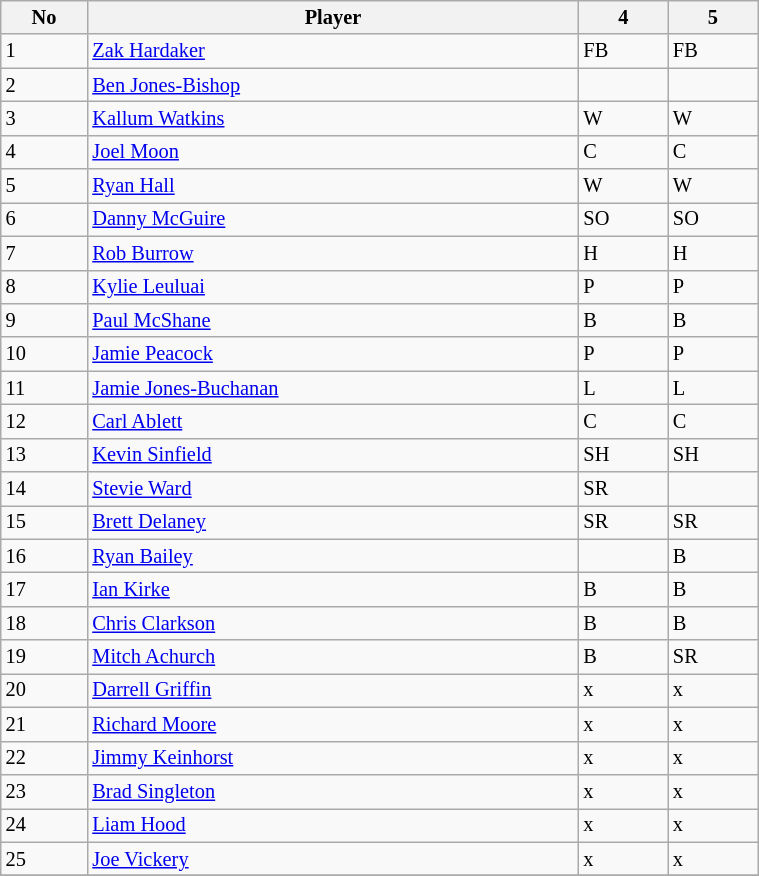<table class="wikitable" style="font-size:85%;" width="40%">
<tr>
<th>No</th>
<th>Player</th>
<th>4</th>
<th>5</th>
</tr>
<tr>
<td>1</td>
<td><a href='#'>Zak Hardaker</a></td>
<td>FB</td>
<td>FB</td>
</tr>
<tr>
<td>2</td>
<td><a href='#'>Ben Jones-Bishop</a></td>
<td></td>
<td></td>
</tr>
<tr>
<td>3</td>
<td><a href='#'>Kallum Watkins</a></td>
<td>W</td>
<td>W</td>
</tr>
<tr>
<td>4</td>
<td><a href='#'>Joel Moon</a></td>
<td>C</td>
<td>C</td>
</tr>
<tr>
<td>5</td>
<td><a href='#'>Ryan Hall</a></td>
<td>W</td>
<td>W</td>
</tr>
<tr>
<td>6</td>
<td><a href='#'>Danny McGuire</a></td>
<td>SO</td>
<td>SO</td>
</tr>
<tr>
<td>7</td>
<td><a href='#'>Rob Burrow</a></td>
<td>H</td>
<td>H</td>
</tr>
<tr>
<td>8</td>
<td><a href='#'>Kylie Leuluai</a></td>
<td>P</td>
<td>P</td>
</tr>
<tr>
<td>9</td>
<td><a href='#'>Paul McShane</a></td>
<td>B</td>
<td>B</td>
</tr>
<tr>
<td>10</td>
<td><a href='#'>Jamie Peacock</a></td>
<td>P</td>
<td>P</td>
</tr>
<tr>
<td>11</td>
<td><a href='#'>Jamie Jones-Buchanan</a></td>
<td>L</td>
<td>L</td>
</tr>
<tr>
<td>12</td>
<td><a href='#'>Carl Ablett</a></td>
<td>C</td>
<td>C</td>
</tr>
<tr>
<td>13</td>
<td><a href='#'>Kevin Sinfield</a></td>
<td>SH</td>
<td>SH</td>
</tr>
<tr>
<td>14</td>
<td><a href='#'>Stevie Ward</a></td>
<td>SR</td>
<td></td>
</tr>
<tr>
<td>15</td>
<td><a href='#'>Brett Delaney</a></td>
<td>SR</td>
<td>SR</td>
</tr>
<tr>
<td>16</td>
<td><a href='#'>Ryan Bailey</a></td>
<td></td>
<td>B</td>
</tr>
<tr>
<td>17</td>
<td><a href='#'>Ian Kirke</a></td>
<td>B</td>
<td>B</td>
</tr>
<tr>
<td>18</td>
<td><a href='#'>Chris Clarkson</a></td>
<td>B</td>
<td>B</td>
</tr>
<tr>
<td>19</td>
<td><a href='#'>Mitch Achurch</a></td>
<td>B</td>
<td>SR</td>
</tr>
<tr>
<td>20</td>
<td><a href='#'>Darrell Griffin</a></td>
<td>x</td>
<td>x</td>
</tr>
<tr>
<td>21</td>
<td><a href='#'>Richard Moore</a></td>
<td>x</td>
<td>x</td>
</tr>
<tr>
<td>22</td>
<td><a href='#'>Jimmy Keinhorst</a></td>
<td>x</td>
<td>x</td>
</tr>
<tr>
<td>23</td>
<td><a href='#'>Brad Singleton</a></td>
<td>x</td>
<td>x</td>
</tr>
<tr>
<td>24</td>
<td><a href='#'>Liam Hood</a></td>
<td>x</td>
<td>x</td>
</tr>
<tr>
<td>25</td>
<td><a href='#'>Joe Vickery</a></td>
<td>x</td>
<td>x</td>
</tr>
<tr>
</tr>
</table>
